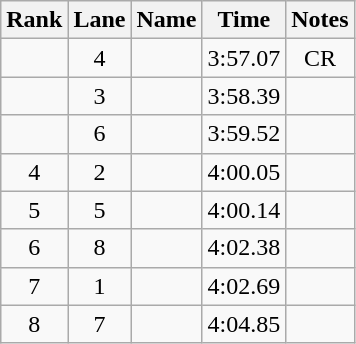<table class="wikitable sortable" style="text-align:center">
<tr>
<th>Rank</th>
<th>Lane</th>
<th>Name</th>
<th>Time</th>
<th>Notes</th>
</tr>
<tr>
<td></td>
<td>4</td>
<td align=left></td>
<td>3:57.07</td>
<td>CR</td>
</tr>
<tr>
<td></td>
<td>3</td>
<td align=left></td>
<td>3:58.39</td>
<td></td>
</tr>
<tr>
<td></td>
<td>6</td>
<td align=left></td>
<td>3:59.52</td>
<td></td>
</tr>
<tr>
<td>4</td>
<td>2</td>
<td align=left></td>
<td>4:00.05</td>
<td></td>
</tr>
<tr>
<td>5</td>
<td>5</td>
<td align=left></td>
<td>4:00.14</td>
<td></td>
</tr>
<tr>
<td>6</td>
<td>8</td>
<td align=left></td>
<td>4:02.38</td>
<td></td>
</tr>
<tr>
<td>7</td>
<td>1</td>
<td align=left></td>
<td>4:02.69</td>
<td></td>
</tr>
<tr>
<td>8</td>
<td>7</td>
<td align=left></td>
<td>4:04.85</td>
<td></td>
</tr>
</table>
